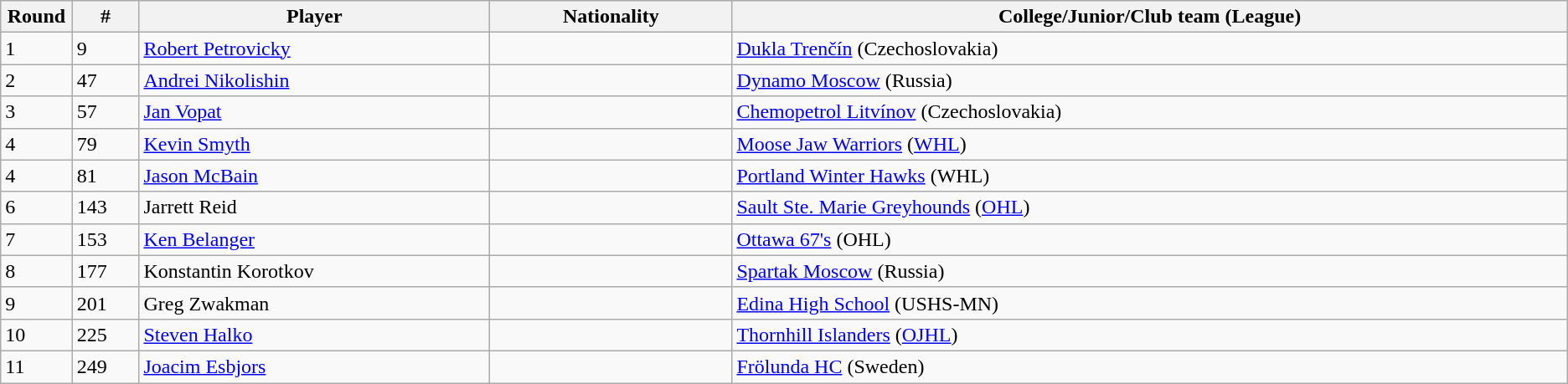<table class="wikitable">
<tr align="center">
<th bgcolor="#DDDDFF" width="4.0%">Round</th>
<th bgcolor="#DDDDFF" width="4.0%">#</th>
<th bgcolor="#DDDDFF" width="21.0%">Player</th>
<th bgcolor="#DDDDFF" width="14.5%">Nationality</th>
<th bgcolor="#DDDDFF" width="50.0%">College/Junior/Club team (League)</th>
</tr>
<tr>
<td>1</td>
<td>9</td>
<td><a href='#'>Robert Petrovicky</a></td>
<td></td>
<td><a href='#'>Dukla Trenčín</a> (Czechoslovakia)</td>
</tr>
<tr>
<td>2</td>
<td>47</td>
<td><a href='#'>Andrei Nikolishin</a></td>
<td></td>
<td><a href='#'>Dynamo Moscow</a> (Russia)</td>
</tr>
<tr>
<td>3</td>
<td>57</td>
<td><a href='#'>Jan Vopat</a></td>
<td></td>
<td><a href='#'>Chemopetrol Litvínov</a> (Czechoslovakia)</td>
</tr>
<tr>
<td>4</td>
<td>79</td>
<td><a href='#'>Kevin Smyth</a></td>
<td></td>
<td><a href='#'>Moose Jaw Warriors</a> (<a href='#'>WHL</a>)</td>
</tr>
<tr>
<td>4</td>
<td>81</td>
<td><a href='#'>Jason McBain</a></td>
<td></td>
<td><a href='#'>Portland Winter Hawks</a> (WHL)</td>
</tr>
<tr>
<td>6</td>
<td>143</td>
<td>Jarrett Reid</td>
<td></td>
<td><a href='#'>Sault Ste. Marie Greyhounds</a> (<a href='#'>OHL</a>)</td>
</tr>
<tr>
<td>7</td>
<td>153</td>
<td><a href='#'>Ken Belanger</a></td>
<td></td>
<td><a href='#'>Ottawa 67's</a> (OHL)</td>
</tr>
<tr>
<td>8</td>
<td>177</td>
<td>Konstantin Korotkov</td>
<td></td>
<td><a href='#'>Spartak Moscow</a> (Russia)</td>
</tr>
<tr>
<td>9</td>
<td>201</td>
<td>Greg Zwakman</td>
<td></td>
<td><a href='#'>Edina High School</a> (USHS-MN)</td>
</tr>
<tr>
<td>10</td>
<td>225</td>
<td><a href='#'>Steven Halko</a></td>
<td></td>
<td><a href='#'>Thornhill Islanders</a> (<a href='#'>OJHL</a>)</td>
</tr>
<tr>
<td>11</td>
<td>249</td>
<td><a href='#'>Joacim Esbjors</a></td>
<td></td>
<td><a href='#'>Frölunda HC</a> (Sweden)</td>
</tr>
</table>
